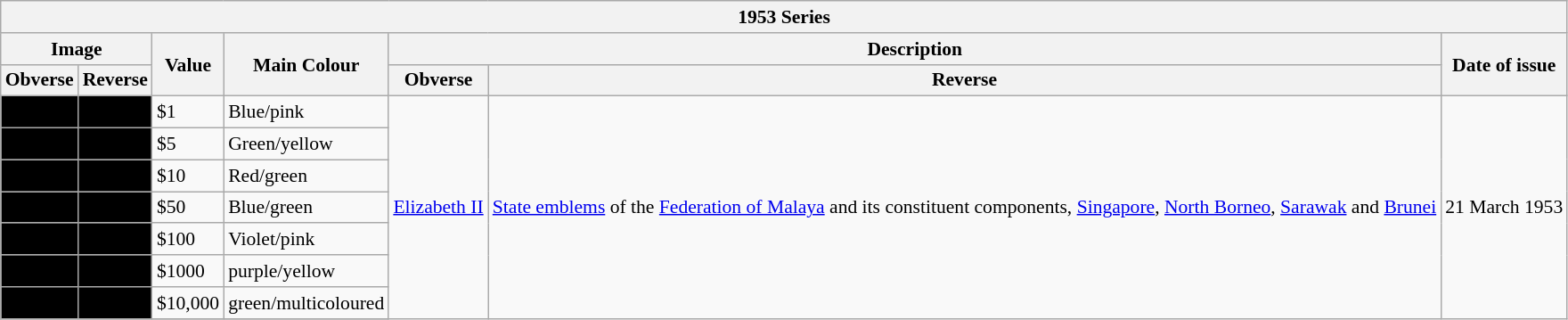<table class="wikitable" style="font-size: 90%">
<tr>
<th colspan="7">1953 Series</th>
</tr>
<tr>
<th colspan="2">Image</th>
<th rowspan="2">Value</th>
<th rowspan="2">Main Colour</th>
<th colspan="2">Description</th>
<th rowspan="2">Date of issue</th>
</tr>
<tr>
<th>Obverse</th>
<th>Reverse</th>
<th>Obverse</th>
<th>Reverse</th>
</tr>
<tr>
<td align="center" bgcolor="#000000"></td>
<td align="center" bgcolor="#000000"></td>
<td>$1</td>
<td>Blue/pink</td>
<td rowspan=8><a href='#'>Elizabeth II</a></td>
<td rowspan=8><a href='#'>State emblems</a> of the <a href='#'>Federation of Malaya</a> and its constituent components, <a href='#'>Singapore</a>, <a href='#'>North Borneo</a>, <a href='#'>Sarawak</a> and <a href='#'>Brunei</a></td>
<td rowspan=8>21 March 1953</td>
</tr>
<tr>
<td align="center" bgcolor="#000000"></td>
<td align="center" bgcolor="#000000"></td>
<td>$5</td>
<td>Green/yellow</td>
</tr>
<tr>
<td align="center" bgcolor="#000000"></td>
<td align="center" bgcolor="#000000"></td>
<td>$10</td>
<td>Red/green</td>
</tr>
<tr>
<td align="center" bgcolor="#000000"></td>
<td align="center" bgcolor="#000000"></td>
<td>$50</td>
<td>Blue/green</td>
</tr>
<tr>
<td align="center" bgcolor="#000000"></td>
<td align="center" bgcolor="#000000"></td>
<td>$100</td>
<td>Violet/pink</td>
</tr>
<tr>
<td align="center" bgcolor="#000000"></td>
<td align="center" bgcolor="#000000"></td>
<td>$1000</td>
<td>purple/yellow</td>
</tr>
<tr>
<td align="center" bgcolor="#000000"></td>
<td align="center" bgcolor="#000000"></td>
<td>$10,000</td>
<td>green/multicoloured</td>
</tr>
<tr>
</tr>
</table>
